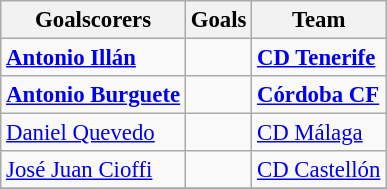<table class="wikitable sortable" style="font-size:95%;">
<tr>
<th>Goalscorers</th>
<th>Goals</th>
<th>Team</th>
</tr>
<tr>
<td> <strong><a href='#'>Antonio Illán</a> </strong></td>
<td></td>
<td><strong><a href='#'>CD Tenerife</a></strong></td>
</tr>
<tr>
<td> <strong><a href='#'>Antonio Burguete</a></strong></td>
<td></td>
<td><strong><a href='#'>Córdoba CF</a></strong></td>
</tr>
<tr>
<td> <a href='#'>Daniel Quevedo</a></td>
<td></td>
<td><a href='#'>CD Málaga</a></td>
</tr>
<tr>
<td> <a href='#'>José Juan Cioffi</a></td>
<td></td>
<td><a href='#'>CD Castellón</a></td>
</tr>
<tr>
</tr>
</table>
